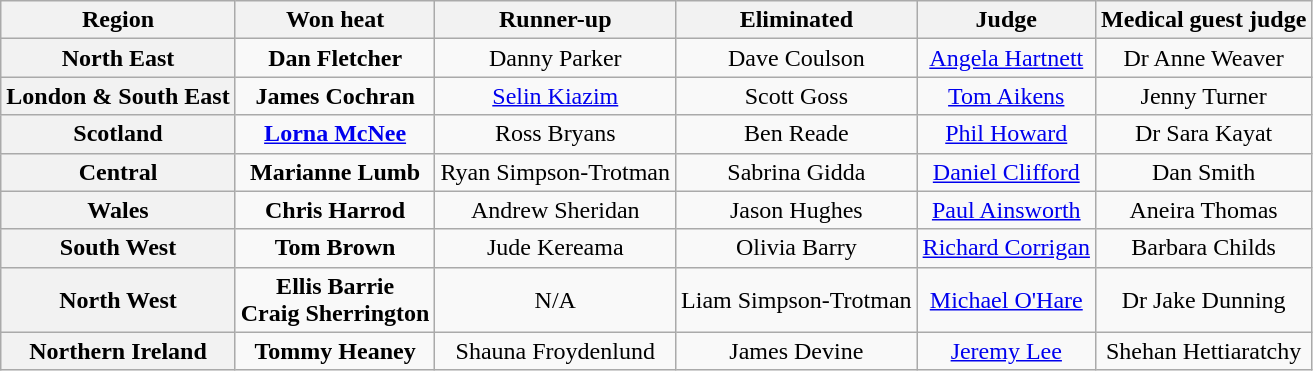<table class="wikitable plainrowheaders sortable" style="text-align:center;">
<tr>
<th scope="col">Region</th>
<th scope="col">Won heat</th>
<th scope="col">Runner-up</th>
<th scope="col">Eliminated</th>
<th scope="col">Judge</th>
<th scope="col">Medical guest judge</th>
</tr>
<tr>
<th scope="row">North East</th>
<td><strong>Dan Fletcher</strong></td>
<td>Danny Parker</td>
<td>Dave Coulson</td>
<td><a href='#'>Angela Hartnett</a></td>
<td>Dr Anne Weaver</td>
</tr>
<tr>
<th scope="row">London & South East</th>
<td><strong>James Cochran</strong></td>
<td><a href='#'>Selin Kiazim</a></td>
<td>Scott Goss</td>
<td><a href='#'>Tom Aikens</a></td>
<td>Jenny Turner</td>
</tr>
<tr>
<th scope="row">Scotland</th>
<td><strong><a href='#'>Lorna McNee</a></strong></td>
<td>Ross Bryans</td>
<td>Ben Reade</td>
<td><a href='#'>Phil Howard</a></td>
<td>Dr Sara Kayat</td>
</tr>
<tr>
<th scope="row">Central</th>
<td><strong>Marianne Lumb</strong></td>
<td>Ryan Simpson-Trotman</td>
<td>Sabrina Gidda</td>
<td><a href='#'>Daniel Clifford</a></td>
<td>Dan Smith</td>
</tr>
<tr>
<th scope="row">Wales</th>
<td><strong>Chris Harrod</strong></td>
<td>Andrew Sheridan</td>
<td>Jason Hughes</td>
<td><a href='#'>Paul Ainsworth</a></td>
<td>Aneira Thomas</td>
</tr>
<tr>
<th scope="row">South West</th>
<td><strong>Tom Brown</strong></td>
<td>Jude Kereama</td>
<td>Olivia Barry</td>
<td><a href='#'>Richard Corrigan</a></td>
<td>Barbara Childs</td>
</tr>
<tr>
<th scope="row">North West</th>
<td><strong>Ellis Barrie</strong><br><strong>Craig Sherrington</strong></td>
<td>N/A</td>
<td>Liam Simpson-Trotman</td>
<td><a href='#'>Michael O'Hare</a></td>
<td>Dr Jake Dunning</td>
</tr>
<tr>
<th scope="row">Northern Ireland</th>
<td><strong>Tommy Heaney</strong></td>
<td>Shauna Froydenlund</td>
<td>James Devine</td>
<td><a href='#'>Jeremy Lee</a></td>
<td>Shehan Hettiaratchy</td>
</tr>
</table>
